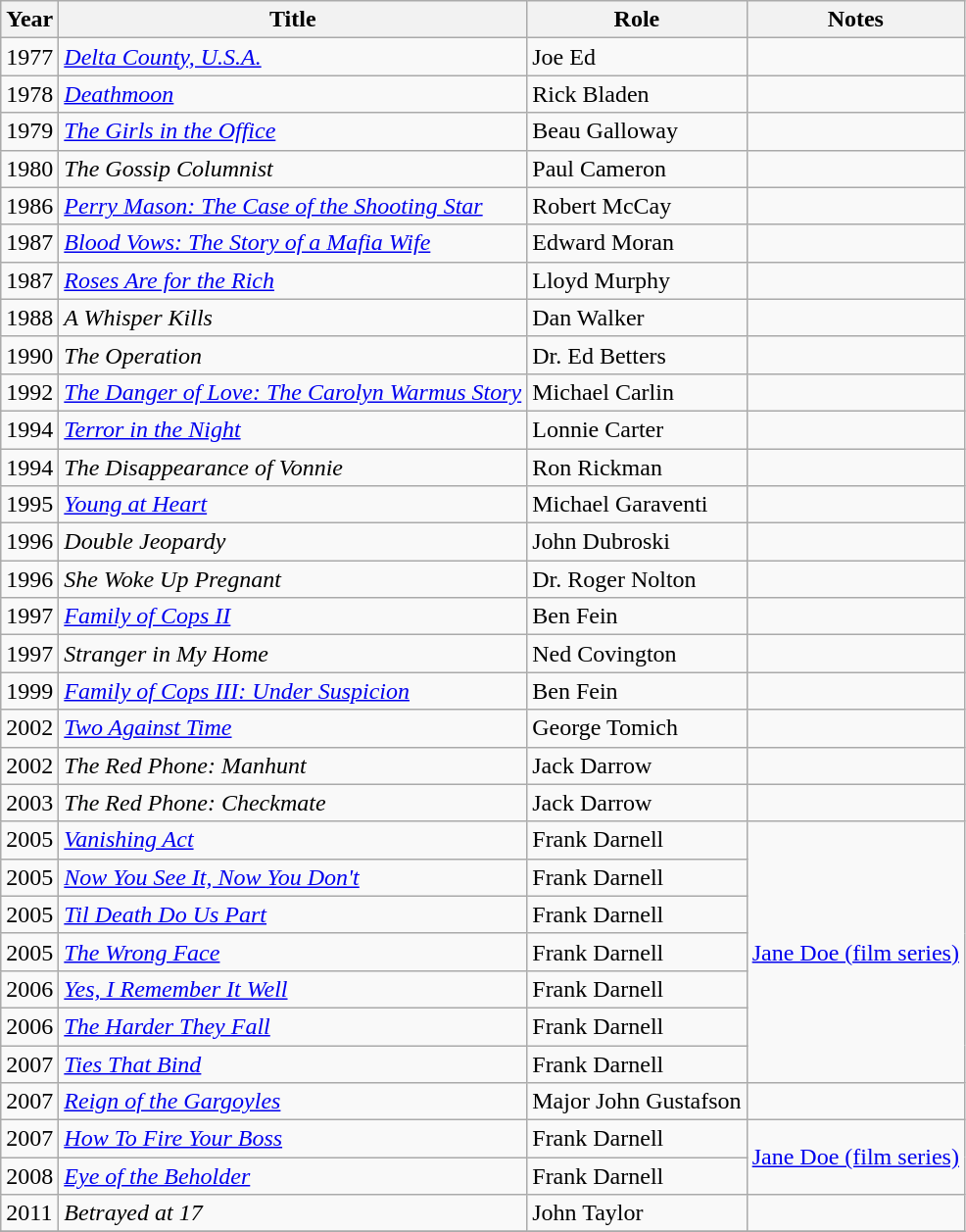<table class="wikitable sortable">
<tr>
<th>Year</th>
<th>Title</th>
<th>Role</th>
<th>Notes</th>
</tr>
<tr>
<td>1977</td>
<td><em><a href='#'>Delta County, U.S.A.</a></em></td>
<td>Joe Ed</td>
<td></td>
</tr>
<tr>
<td>1978</td>
<td><em><a href='#'>Deathmoon</a></em></td>
<td>Rick Bladen</td>
<td></td>
</tr>
<tr>
<td>1979</td>
<td><em><a href='#'>The Girls in the Office</a></em></td>
<td>Beau Galloway</td>
<td></td>
</tr>
<tr>
<td>1980</td>
<td><em>The Gossip Columnist</em></td>
<td>Paul Cameron</td>
<td></td>
</tr>
<tr>
<td>1986</td>
<td><em><a href='#'>Perry Mason: The Case of the Shooting Star</a></em></td>
<td>Robert McCay</td>
<td></td>
</tr>
<tr>
<td>1987</td>
<td><em><a href='#'>Blood Vows: The Story of a Mafia Wife</a></em></td>
<td>Edward Moran</td>
<td></td>
</tr>
<tr>
<td>1987</td>
<td><em><a href='#'>Roses Are for the Rich</a></em></td>
<td>Lloyd Murphy</td>
<td></td>
</tr>
<tr>
<td>1988</td>
<td><em>A Whisper Kills</em></td>
<td>Dan Walker</td>
<td></td>
</tr>
<tr>
<td>1990</td>
<td><em>The Operation</em></td>
<td>Dr. Ed Betters</td>
<td></td>
</tr>
<tr>
<td>1992</td>
<td><em><a href='#'>The Danger of Love: The Carolyn Warmus Story</a></em></td>
<td>Michael Carlin</td>
<td></td>
</tr>
<tr>
<td>1994</td>
<td><em><a href='#'>Terror in the Night</a></em></td>
<td>Lonnie Carter</td>
<td></td>
</tr>
<tr>
<td>1994</td>
<td><em>The Disappearance of Vonnie</em></td>
<td>Ron Rickman</td>
<td></td>
</tr>
<tr>
<td>1995</td>
<td><em><a href='#'>Young at Heart</a></em></td>
<td>Michael Garaventi</td>
<td></td>
</tr>
<tr>
<td>1996</td>
<td><em>Double Jeopardy</em></td>
<td>John Dubroski</td>
<td></td>
</tr>
<tr>
<td>1996</td>
<td><em>She Woke Up Pregnant</em></td>
<td>Dr. Roger Nolton</td>
<td></td>
</tr>
<tr>
<td>1997</td>
<td><em><a href='#'>Family of Cops II</a></em></td>
<td>Ben Fein</td>
<td></td>
</tr>
<tr>
<td>1997</td>
<td><em>Stranger in My Home</em></td>
<td>Ned Covington</td>
<td></td>
</tr>
<tr>
<td>1999</td>
<td><em><a href='#'>Family of Cops III: Under Suspicion</a></em></td>
<td>Ben Fein</td>
<td></td>
</tr>
<tr>
<td>2002</td>
<td><em><a href='#'>Two Against Time</a></em></td>
<td>George Tomich</td>
<td></td>
</tr>
<tr>
<td>2002</td>
<td><em>The Red Phone: Manhunt</em></td>
<td>Jack Darrow</td>
<td></td>
</tr>
<tr>
<td>2003</td>
<td><em>The Red Phone: Checkmate</em></td>
<td>Jack Darrow</td>
<td></td>
</tr>
<tr>
<td>2005</td>
<td><em><a href='#'>Vanishing Act</a></em></td>
<td>Frank Darnell</td>
<td rowspan=7><a href='#'>Jane Doe (film series)</a></td>
</tr>
<tr>
<td>2005</td>
<td><em><a href='#'>Now You See It, Now You Don't</a></em></td>
<td>Frank Darnell</td>
</tr>
<tr>
<td>2005</td>
<td><em><a href='#'>Til Death Do Us Part</a></em></td>
<td>Frank Darnell</td>
</tr>
<tr>
<td>2005</td>
<td><em><a href='#'>The Wrong Face</a></em></td>
<td>Frank Darnell</td>
</tr>
<tr>
<td>2006</td>
<td><em><a href='#'>Yes, I Remember It Well</a></em></td>
<td>Frank Darnell</td>
</tr>
<tr>
<td>2006</td>
<td><em><a href='#'>The Harder They Fall</a></em></td>
<td>Frank Darnell</td>
</tr>
<tr>
<td>2007</td>
<td><em><a href='#'>Ties That Bind</a></em></td>
<td>Frank Darnell</td>
</tr>
<tr>
<td>2007</td>
<td><em><a href='#'>Reign of the Gargoyles</a></em></td>
<td>Major John Gustafson</td>
<td></td>
</tr>
<tr>
<td>2007</td>
<td><em><a href='#'>How To Fire Your Boss</a></em></td>
<td>Frank Darnell</td>
<td rowspan=2><a href='#'>Jane Doe (film series)</a></td>
</tr>
<tr>
<td>2008</td>
<td><em><a href='#'>Eye of the Beholder</a></em></td>
<td>Frank Darnell</td>
</tr>
<tr>
<td>2011</td>
<td><em>Betrayed at 17</em></td>
<td>John Taylor</td>
<td></td>
</tr>
<tr>
</tr>
</table>
